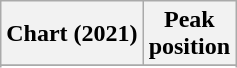<table class="wikitable sortable plainrowheaders" style="text-align:center">
<tr>
<th scope="col">Chart (2021)</th>
<th scope="col">Peak<br>position</th>
</tr>
<tr>
</tr>
<tr>
</tr>
</table>
